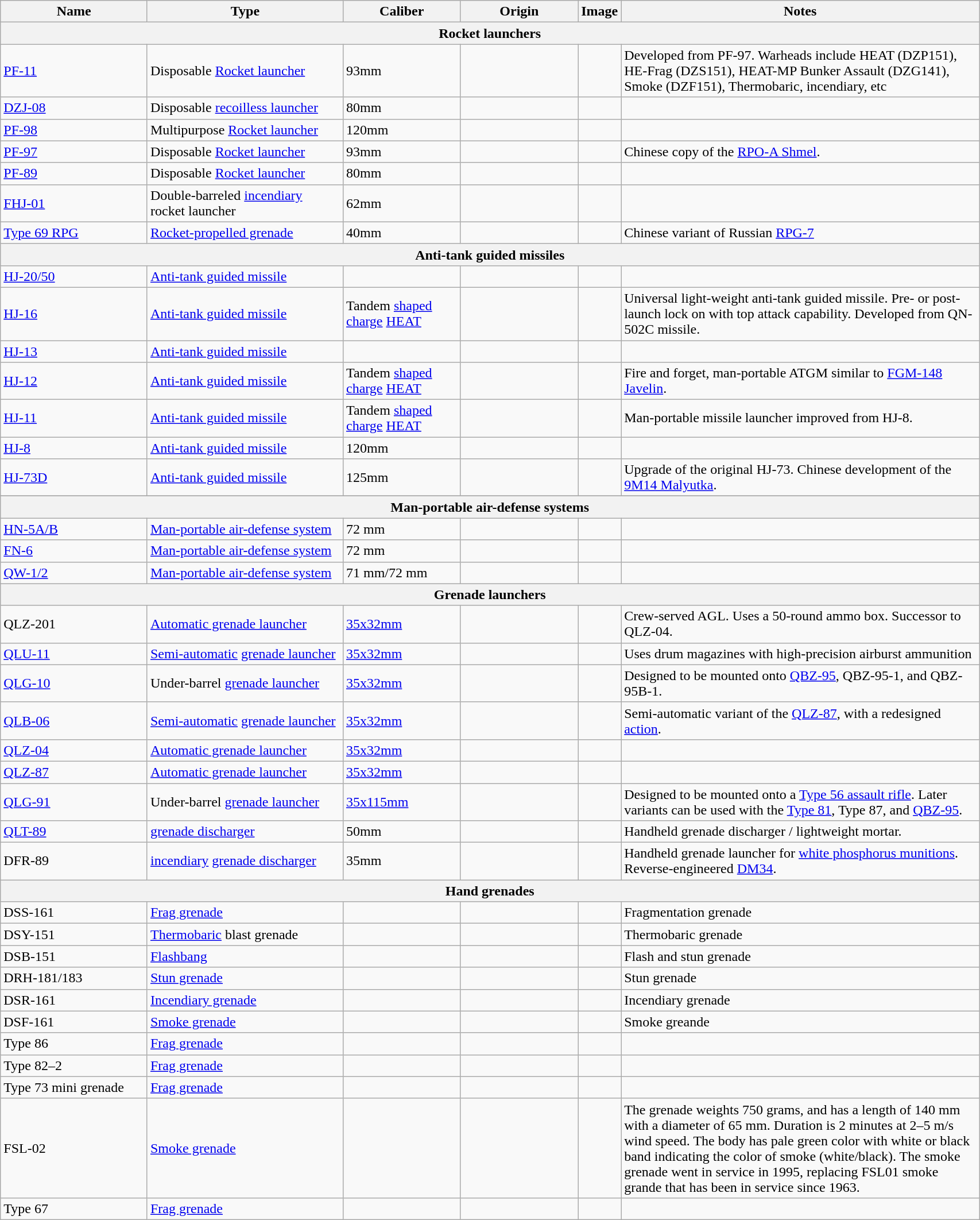<table class="wikitable" style="width:90%;">
<tr>
<th style="width:15%;">Name</th>
<th style="width:20%;">Type</th>
<th style="width:12%;">Caliber</th>
<th style="width:12%;">Origin</th>
<th>Image</th>
<th>Notes</th>
</tr>
<tr>
<th colspan="6">Rocket launchers</th>
</tr>
<tr>
<td><a href='#'>PF-11</a></td>
<td>Disposable <a href='#'>Rocket launcher</a></td>
<td>93mm</td>
<td></td>
<td></td>
<td>Developed from PF-97. Warheads include HEAT (DZP151), HE-Frag (DZS151), HEAT-MP Bunker Assault (DZG141), Smoke (DZF151), Thermobaric, incendiary, etc</td>
</tr>
<tr>
<td><a href='#'>DZJ-08</a></td>
<td>Disposable <a href='#'>recoilless launcher</a></td>
<td>80mm</td>
<td></td>
<td></td>
<td></td>
</tr>
<tr>
<td><a href='#'>PF-98</a></td>
<td>Multipurpose <a href='#'>Rocket launcher</a></td>
<td>120mm</td>
<td></td>
<td></td>
<td></td>
</tr>
<tr>
<td><a href='#'>PF-97</a></td>
<td>Disposable <a href='#'>Rocket launcher</a></td>
<td>93mm</td>
<td></td>
<td></td>
<td>Chinese copy of the <a href='#'>RPO-A Shmel</a>.</td>
</tr>
<tr>
<td><a href='#'>PF-89</a></td>
<td>Disposable <a href='#'>Rocket launcher</a></td>
<td>80mm</td>
<td></td>
<td></td>
<td></td>
</tr>
<tr>
<td><a href='#'>FHJ-01</a></td>
<td>Double-barreled <a href='#'>incendiary</a> rocket launcher</td>
<td>62mm</td>
<td></td>
<td></td>
<td></td>
</tr>
<tr>
<td><a href='#'>Type 69 RPG</a></td>
<td><a href='#'>Rocket-propelled grenade</a></td>
<td>40mm</td>
<td></td>
<td></td>
<td>Chinese variant of Russian <a href='#'>RPG-7</a></td>
</tr>
<tr>
<th colspan="6">Anti-tank guided missiles</th>
</tr>
<tr>
<td><a href='#'>HJ-20/50</a></td>
<td><a href='#'>Anti-tank guided missile</a></td>
<td></td>
<td></td>
<td></td>
<td></td>
</tr>
<tr>
<td><a href='#'>HJ-16</a></td>
<td><a href='#'>Anti-tank guided missile</a></td>
<td>Tandem <a href='#'>shaped charge</a> <a href='#'>HEAT</a></td>
<td></td>
<td></td>
<td>Universal light-weight anti-tank guided missile. Pre- or post-launch lock on with top attack capability. Developed from QN-502C missile.</td>
</tr>
<tr>
<td><a href='#'>HJ-13</a></td>
<td><a href='#'>Anti-tank guided missile</a></td>
<td></td>
<td></td>
<td></td>
<td></td>
</tr>
<tr>
<td><a href='#'>HJ-12</a></td>
<td><a href='#'>Anti-tank guided missile</a></td>
<td>Tandem <a href='#'>shaped charge</a> <a href='#'>HEAT</a></td>
<td></td>
<td></td>
<td>Fire and forget, man-portable ATGM similar to <a href='#'>FGM-148 Javelin</a>.</td>
</tr>
<tr>
<td><a href='#'>HJ-11</a></td>
<td><a href='#'>Anti-tank guided missile</a></td>
<td>Tandem <a href='#'>shaped charge</a> <a href='#'>HEAT</a></td>
<td></td>
<td></td>
<td>Man-portable missile launcher improved from HJ-8.</td>
</tr>
<tr>
<td><a href='#'>HJ-8</a></td>
<td><a href='#'>Anti-tank guided missile</a></td>
<td>120mm</td>
<td></td>
<td></td>
<td></td>
</tr>
<tr>
<td><a href='#'>HJ-73D</a></td>
<td><a href='#'>Anti-tank guided missile</a></td>
<td>125mm</td>
<td></td>
<td></td>
<td>Upgrade of the original HJ-73. Chinese development of the <a href='#'>9M14 Malyutka</a>.</td>
</tr>
<tr>
</tr>
<tr>
<th colspan="6">Man-portable air-defense systems</th>
</tr>
<tr>
<td><a href='#'>HN-5A/B</a></td>
<td><a href='#'>Man-portable air-defense system</a></td>
<td>72 mm</td>
<td></td>
<td></td>
<td></td>
</tr>
<tr>
<td><a href='#'>FN-6</a></td>
<td><a href='#'>Man-portable air-defense system</a></td>
<td>72 mm</td>
<td></td>
<td></td>
<td></td>
</tr>
<tr>
<td><a href='#'>QW-1/2</a></td>
<td><a href='#'>Man-portable air-defense system</a></td>
<td>71 mm/72 mm</td>
<td></td>
<td></td>
<td></td>
</tr>
<tr>
<th colspan="6">Grenade launchers</th>
</tr>
<tr>
<td>QLZ-201</td>
<td><a href='#'>Automatic grenade launcher</a></td>
<td><a href='#'>35x32mm</a></td>
<td></td>
<td></td>
<td>Crew-served AGL. Uses a 50-round ammo box. Successor to QLZ-04.</td>
</tr>
<tr>
<td><a href='#'>QLU-11</a></td>
<td><a href='#'>Semi-automatic</a> <a href='#'>grenade launcher</a></td>
<td><a href='#'>35x32mm</a></td>
<td></td>
<td></td>
<td>Uses drum magazines with high-precision airburst ammunition</td>
</tr>
<tr>
<td><a href='#'>QLG-10</a></td>
<td>Under-barrel <a href='#'>grenade launcher</a></td>
<td><a href='#'>35x32mm</a></td>
<td></td>
<td></td>
<td>Designed to be mounted onto <a href='#'>QBZ-95</a>, QBZ-95-1, and QBZ-95B-1.</td>
</tr>
<tr>
<td><a href='#'>QLB-06</a></td>
<td><a href='#'>Semi-automatic</a> <a href='#'>grenade launcher</a></td>
<td><a href='#'>35x32mm</a></td>
<td></td>
<td></td>
<td>Semi-automatic variant of the <a href='#'>QLZ-87</a>, with a redesigned <a href='#'>action</a>.</td>
</tr>
<tr>
<td><a href='#'>QLZ-04</a></td>
<td><a href='#'>Automatic grenade launcher</a></td>
<td><a href='#'>35x32mm</a></td>
<td></td>
<td></td>
<td></td>
</tr>
<tr>
<td><a href='#'>QLZ-87</a></td>
<td><a href='#'>Automatic grenade launcher</a></td>
<td><a href='#'>35x32mm</a></td>
<td></td>
<td></td>
<td></td>
</tr>
<tr>
<td><a href='#'>QLG-91</a></td>
<td>Under-barrel <a href='#'>grenade launcher</a></td>
<td><a href='#'>35x115mm</a></td>
<td></td>
<td></td>
<td>Designed to be mounted onto a <a href='#'>Type 56 assault rifle</a>. Later variants can be used with the <a href='#'>Type 81</a>, Type 87, and <a href='#'>QBZ-95</a>.</td>
</tr>
<tr>
<td><a href='#'>QLT-89</a></td>
<td><a href='#'>grenade discharger</a></td>
<td>50mm</td>
<td></td>
<td></td>
<td>Handheld grenade discharger / lightweight mortar.</td>
</tr>
<tr>
<td>DFR-89</td>
<td><a href='#'>incendiary</a> <a href='#'>grenade discharger</a></td>
<td>35mm</td>
<td></td>
<td></td>
<td>Handheld grenade launcher for <a href='#'>white phosphorus munitions</a>. Reverse-engineered <a href='#'>DM34</a>.</td>
</tr>
<tr>
<th colspan="6">Hand grenades</th>
</tr>
<tr>
<td>DSS-161</td>
<td><a href='#'>Frag grenade</a></td>
<td></td>
<td></td>
<td></td>
<td>Fragmentation grenade</td>
</tr>
<tr>
<td>DSY-151</td>
<td><a href='#'>Thermobaric</a> blast grenade</td>
<td></td>
<td></td>
<td></td>
<td>Thermobaric grenade</td>
</tr>
<tr>
<td>DSB-151</td>
<td><a href='#'>Flashbang</a></td>
<td></td>
<td></td>
<td></td>
<td>Flash and stun grenade</td>
</tr>
<tr>
<td>DRH-181/183</td>
<td><a href='#'>Stun grenade</a></td>
<td></td>
<td></td>
<td></td>
<td>Stun grenade</td>
</tr>
<tr>
<td>DSR-161</td>
<td><a href='#'>Incendiary grenade</a></td>
<td></td>
<td></td>
<td></td>
<td>Incendiary grenade</td>
</tr>
<tr>
<td>DSF-161</td>
<td><a href='#'>Smoke grenade</a></td>
<td></td>
<td></td>
<td></td>
<td>Smoke greande</td>
</tr>
<tr>
<td>Type 86</td>
<td><a href='#'>Frag grenade</a></td>
<td></td>
<td></td>
<td></td>
<td></td>
</tr>
<tr>
<td>Type 82–2</td>
<td><a href='#'>Frag grenade</a></td>
<td></td>
<td></td>
<td></td>
<td></td>
</tr>
<tr>
<td>Type 73 mini grenade</td>
<td><a href='#'>Frag grenade</a></td>
<td></td>
<td></td>
<td></td>
<td></td>
</tr>
<tr>
<td>FSL-02</td>
<td><a href='#'>Smoke grenade</a></td>
<td></td>
<td></td>
<td></td>
<td>The grenade weights 750 grams, and has a length of 140 mm with a diameter of 65 mm. Duration is 2 minutes at 2–5 m/s wind speed. The body has pale green color with white or black band indicating the color of smoke (white/black). The smoke grenade went in service in 1995, replacing FSL01 smoke grande that has been in service since 1963.</td>
</tr>
<tr>
<td>Type 67</td>
<td><a href='#'>Frag grenade</a></td>
<td></td>
<td></td>
<td></td>
<td></td>
</tr>
</table>
